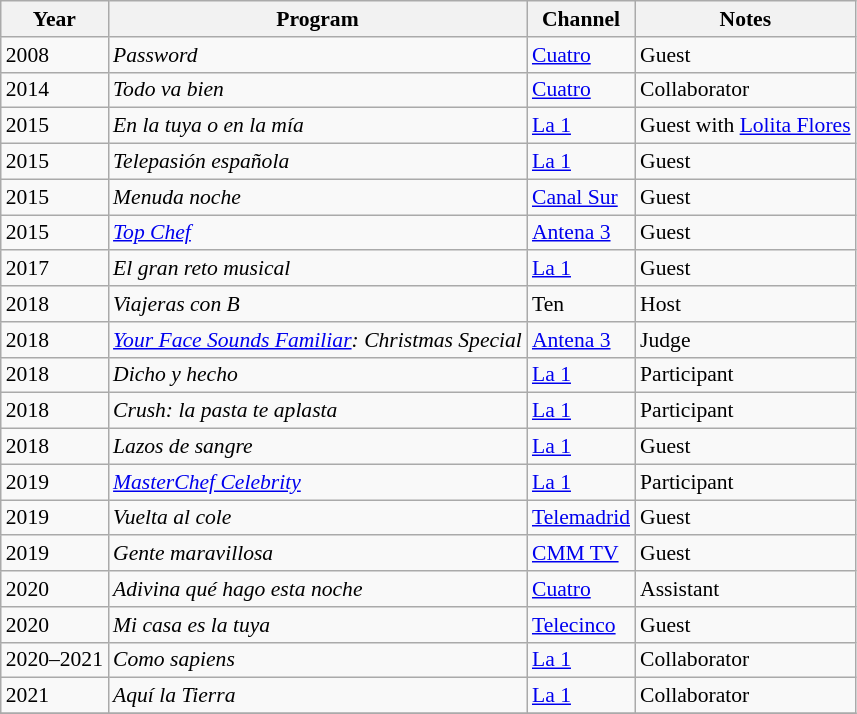<table class="wikitable" style="font-size: 90%;">
<tr>
<th>Year</th>
<th>Program</th>
<th>Channel</th>
<th>Notes</th>
</tr>
<tr>
<td>2008</td>
<td><em>Password</em></td>
<td><a href='#'>Cuatro</a></td>
<td>Guest</td>
</tr>
<tr>
<td>2014</td>
<td><em>Todo va bien</em></td>
<td><a href='#'>Cuatro</a></td>
<td>Collaborator</td>
</tr>
<tr>
<td>2015</td>
<td><em>En la tuya o en la mía</em></td>
<td><a href='#'>La 1</a></td>
<td>Guest with <a href='#'>Lolita Flores</a></td>
</tr>
<tr>
<td>2015</td>
<td><em>Telepasión española</em></td>
<td><a href='#'>La 1</a></td>
<td>Guest</td>
</tr>
<tr>
<td>2015</td>
<td><em>Menuda noche</em></td>
<td><a href='#'>Canal Sur</a></td>
<td>Guest</td>
</tr>
<tr>
<td>2015</td>
<td><em><a href='#'>Top Chef</a></em></td>
<td><a href='#'>Antena 3</a></td>
<td>Guest</td>
</tr>
<tr>
<td>2017</td>
<td><em>El gran reto musical</em></td>
<td><a href='#'>La 1</a></td>
<td>Guest</td>
</tr>
<tr>
<td>2018</td>
<td><em>Viajeras con B</em></td>
<td>Ten</td>
<td>Host</td>
</tr>
<tr>
<td>2018</td>
<td><em><a href='#'>Your Face Sounds Familiar</a>: Christmas Special</em></td>
<td><a href='#'>Antena 3</a></td>
<td>Judge</td>
</tr>
<tr>
<td>2018</td>
<td><em>Dicho y hecho</em></td>
<td><a href='#'>La 1</a></td>
<td>Participant</td>
</tr>
<tr>
<td>2018</td>
<td><em>Crush: la pasta te aplasta</em></td>
<td><a href='#'>La 1</a></td>
<td>Participant</td>
</tr>
<tr>
<td>2018</td>
<td><em>Lazos de sangre</em></td>
<td><a href='#'>La 1</a></td>
<td>Guest</td>
</tr>
<tr>
<td>2019</td>
<td><em><a href='#'>MasterChef Celebrity</a></em></td>
<td><a href='#'>La 1</a></td>
<td>Participant</td>
</tr>
<tr>
<td>2019</td>
<td><em>Vuelta al cole</em></td>
<td><a href='#'>Telemadrid</a></td>
<td>Guest</td>
</tr>
<tr>
<td>2019</td>
<td><em>Gente maravillosa</em></td>
<td><a href='#'>CMM TV</a></td>
<td>Guest</td>
</tr>
<tr>
<td>2020</td>
<td><em>Adivina qué hago esta noche</em></td>
<td><a href='#'>Cuatro</a></td>
<td>Assistant</td>
</tr>
<tr>
<td>2020</td>
<td><em>Mi casa es la tuya</em></td>
<td><a href='#'>Telecinco</a></td>
<td>Guest</td>
</tr>
<tr>
<td>2020–2021</td>
<td><em>Como sapiens</em></td>
<td><a href='#'>La 1</a></td>
<td>Collaborator</td>
</tr>
<tr>
<td>2021</td>
<td><em>Aquí la Tierra</em></td>
<td><a href='#'>La 1</a></td>
<td>Collaborator</td>
</tr>
<tr>
</tr>
</table>
